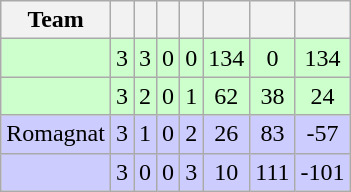<table class="wikitable" style="text-align: center;">
<tr>
<th>Team</th>
<th></th>
<th></th>
<th></th>
<th></th>
<th></th>
<th></th>
<th></th>
</tr>
<tr bgcolor="ccffcc">
<td align="left"></td>
<td>3</td>
<td>3</td>
<td>0</td>
<td>0</td>
<td>134</td>
<td>0</td>
<td>134</td>
</tr>
<tr bgcolor="ccffcc">
<td align="left"></td>
<td>3</td>
<td>2</td>
<td>0</td>
<td>1</td>
<td>62</td>
<td>38</td>
<td>24</td>
</tr>
<tr bgcolor="ccccff">
<td align="left"> Romagnat</td>
<td>3</td>
<td>1</td>
<td>0</td>
<td>2</td>
<td>26</td>
<td>83</td>
<td>-57</td>
</tr>
<tr bgcolor="ccccff">
<td align="left"></td>
<td>3</td>
<td>0</td>
<td>0</td>
<td>3</td>
<td>10</td>
<td>111</td>
<td>-101</td>
</tr>
</table>
